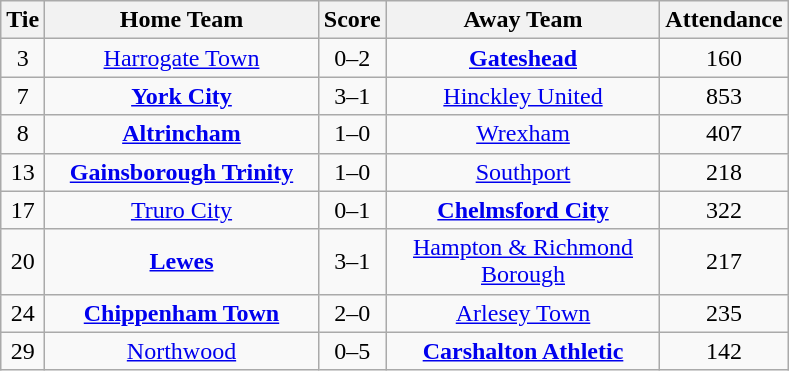<table class="wikitable" style="text-align:center;">
<tr>
<th width=20>Tie</th>
<th width=175>Home Team</th>
<th width=20>Score</th>
<th width=175>Away Team</th>
<th width=20>Attendance</th>
</tr>
<tr>
<td>3</td>
<td><a href='#'>Harrogate Town</a></td>
<td>0–2</td>
<td><strong><a href='#'>Gateshead</a></strong></td>
<td>160</td>
</tr>
<tr>
<td>7</td>
<td><strong><a href='#'>York City</a></strong></td>
<td>3–1</td>
<td><a href='#'>Hinckley United</a></td>
<td>853</td>
</tr>
<tr>
<td>8</td>
<td><strong><a href='#'>Altrincham</a></strong></td>
<td>1–0</td>
<td><a href='#'>Wrexham</a></td>
<td>407</td>
</tr>
<tr>
<td>13</td>
<td><strong><a href='#'>Gainsborough Trinity</a></strong></td>
<td>1–0</td>
<td><a href='#'>Southport</a></td>
<td>218</td>
</tr>
<tr>
<td>17</td>
<td><a href='#'>Truro City</a></td>
<td>0–1</td>
<td><strong><a href='#'>Chelmsford City</a></strong></td>
<td>322</td>
</tr>
<tr>
<td>20</td>
<td><strong><a href='#'>Lewes</a></strong></td>
<td>3–1</td>
<td><a href='#'>Hampton & Richmond Borough</a></td>
<td>217</td>
</tr>
<tr>
<td>24</td>
<td><strong><a href='#'>Chippenham Town</a></strong></td>
<td>2–0</td>
<td><a href='#'>Arlesey Town</a></td>
<td>235</td>
</tr>
<tr>
<td>29</td>
<td><a href='#'>Northwood</a></td>
<td>0–5</td>
<td><strong><a href='#'>Carshalton Athletic</a></strong></td>
<td>142</td>
</tr>
</table>
